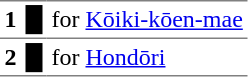<table border="1" cellspacing="0" cellpadding="3" frame="hsides" rules="rows" style="margin-top:.4em; text-align:left">
<tr>
<th>1</th>
<td><span>█</span></td>
<td>for <a href='#'>Kōiki-kōen-mae</a></td>
</tr>
<tr>
<th>2</th>
<td><span>█</span></td>
<td>for <a href='#'>Hondōri</a></td>
</tr>
</table>
